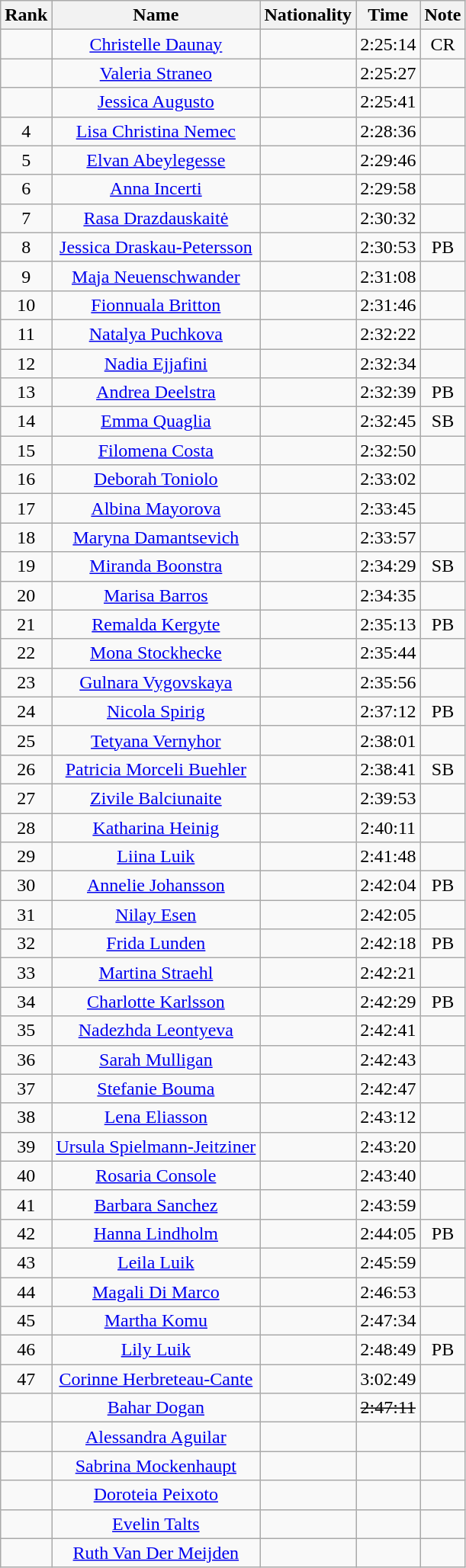<table class="wikitable sortable" style="text-align:center">
<tr>
<th>Rank</th>
<th>Name</th>
<th>Nationality</th>
<th>Time</th>
<th>Note</th>
</tr>
<tr>
<td></td>
<td =left><a href='#'>Christelle Daunay</a></td>
<td align=left></td>
<td>2:25:14</td>
<td>CR</td>
</tr>
<tr>
<td></td>
<td =left><a href='#'>Valeria Straneo</a></td>
<td align=left></td>
<td>2:25:27</td>
<td></td>
</tr>
<tr>
<td></td>
<td =left><a href='#'>Jessica Augusto</a></td>
<td align=left></td>
<td>2:25:41</td>
<td></td>
</tr>
<tr>
<td>4</td>
<td =left><a href='#'>Lisa Christina Nemec</a></td>
<td align=left></td>
<td>2:28:36</td>
<td></td>
</tr>
<tr>
<td>5</td>
<td =left><a href='#'>Elvan Abeylegesse</a></td>
<td align=left></td>
<td>2:29:46</td>
<td></td>
</tr>
<tr>
<td>6</td>
<td =left><a href='#'>Anna Incerti</a></td>
<td align=left></td>
<td>2:29:58</td>
<td></td>
</tr>
<tr>
<td>7</td>
<td =left><a href='#'>Rasa Drazdauskaitė</a></td>
<td align=left></td>
<td>2:30:32</td>
<td></td>
</tr>
<tr>
<td>8</td>
<td =left><a href='#'>Jessica Draskau-Petersson</a></td>
<td align=left></td>
<td>2:30:53</td>
<td>PB</td>
</tr>
<tr>
<td>9</td>
<td =left><a href='#'>Maja Neuenschwander</a></td>
<td align=left></td>
<td>2:31:08</td>
<td></td>
</tr>
<tr>
<td>10</td>
<td =left><a href='#'>Fionnuala Britton</a></td>
<td align=left></td>
<td>2:31:46</td>
<td></td>
</tr>
<tr>
<td>11</td>
<td =left><a href='#'>Natalya Puchkova</a></td>
<td align=left></td>
<td>2:32:22</td>
<td></td>
</tr>
<tr>
<td>12</td>
<td =left><a href='#'>Nadia Ejjafini</a></td>
<td align=left></td>
<td>2:32:34</td>
<td></td>
</tr>
<tr>
<td>13</td>
<td =left><a href='#'>Andrea Deelstra</a></td>
<td align=left></td>
<td>2:32:39</td>
<td>PB</td>
</tr>
<tr>
<td>14</td>
<td =left><a href='#'>Emma Quaglia</a></td>
<td align=left></td>
<td>2:32:45</td>
<td>SB</td>
</tr>
<tr>
<td>15</td>
<td =left><a href='#'>Filomena Costa</a></td>
<td align=left></td>
<td>2:32:50</td>
<td></td>
</tr>
<tr>
<td>16</td>
<td =left><a href='#'>Deborah Toniolo</a></td>
<td align=left></td>
<td>2:33:02</td>
<td></td>
</tr>
<tr>
<td>17</td>
<td =left><a href='#'>Albina Mayorova</a></td>
<td align=left></td>
<td>2:33:45</td>
<td></td>
</tr>
<tr>
<td>18</td>
<td =left><a href='#'>Maryna Damantsevich</a></td>
<td align=left></td>
<td>2:33:57</td>
<td></td>
</tr>
<tr>
<td>19</td>
<td =left><a href='#'>Miranda Boonstra</a></td>
<td align=left></td>
<td>2:34:29</td>
<td>SB</td>
</tr>
<tr>
<td>20</td>
<td =left><a href='#'>Marisa Barros</a></td>
<td align=left></td>
<td>2:34:35</td>
<td></td>
</tr>
<tr>
<td>21</td>
<td =left><a href='#'>Remalda Kergyte</a></td>
<td align=left></td>
<td>2:35:13</td>
<td>PB</td>
</tr>
<tr>
<td>22</td>
<td =left><a href='#'>Mona Stockhecke</a></td>
<td align=left></td>
<td>2:35:44</td>
<td></td>
</tr>
<tr>
<td>23</td>
<td =left><a href='#'>Gulnara Vygovskaya</a></td>
<td align=left></td>
<td>2:35:56</td>
<td></td>
</tr>
<tr>
<td>24</td>
<td =left><a href='#'>Nicola Spirig</a></td>
<td align=left></td>
<td>2:37:12</td>
<td>PB</td>
</tr>
<tr>
<td>25</td>
<td =left><a href='#'>Tetyana Vernyhor</a></td>
<td align=left></td>
<td>2:38:01</td>
<td></td>
</tr>
<tr>
<td>26</td>
<td =left><a href='#'>Patricia Morceli Buehler</a></td>
<td align=left></td>
<td>2:38:41</td>
<td>SB</td>
</tr>
<tr>
<td>27</td>
<td =left><a href='#'>Zivile Balciunaite</a></td>
<td align=left></td>
<td>2:39:53</td>
<td></td>
</tr>
<tr>
<td>28</td>
<td =left><a href='#'>Katharina Heinig</a></td>
<td align=left></td>
<td>2:40:11</td>
<td></td>
</tr>
<tr>
<td>29</td>
<td =left><a href='#'>Liina Luik</a></td>
<td align=left></td>
<td>2:41:48</td>
<td></td>
</tr>
<tr>
<td>30</td>
<td =left><a href='#'>Annelie Johansson</a></td>
<td align=left></td>
<td>2:42:04</td>
<td>PB</td>
</tr>
<tr>
<td>31</td>
<td =left><a href='#'>Nilay Esen</a></td>
<td align=left></td>
<td>2:42:05</td>
<td></td>
</tr>
<tr>
<td>32</td>
<td =left><a href='#'>Frida Lunden</a></td>
<td align=left></td>
<td>2:42:18</td>
<td>PB</td>
</tr>
<tr>
<td>33</td>
<td =left><a href='#'>Martina Straehl</a></td>
<td align=left></td>
<td>2:42:21</td>
<td></td>
</tr>
<tr>
<td>34</td>
<td =left><a href='#'>Charlotte Karlsson</a></td>
<td align=left></td>
<td>2:42:29</td>
<td>PB</td>
</tr>
<tr>
<td>35</td>
<td =left><a href='#'>Nadezhda Leontyeva</a></td>
<td align=left></td>
<td>2:42:41</td>
<td></td>
</tr>
<tr>
<td>36</td>
<td =left><a href='#'>Sarah Mulligan</a></td>
<td align=left></td>
<td>2:42:43</td>
<td></td>
</tr>
<tr>
<td>37</td>
<td =left><a href='#'>Stefanie Bouma</a></td>
<td align=left></td>
<td>2:42:47</td>
<td></td>
</tr>
<tr>
<td>38</td>
<td =left><a href='#'>Lena Eliasson</a></td>
<td align=left></td>
<td>2:43:12</td>
<td></td>
</tr>
<tr>
<td>39</td>
<td =left><a href='#'>Ursula Spielmann-Jeitziner</a></td>
<td align=left></td>
<td>2:43:20</td>
<td></td>
</tr>
<tr>
<td>40</td>
<td =left><a href='#'>Rosaria Console</a></td>
<td align=left></td>
<td>2:43:40</td>
<td></td>
</tr>
<tr>
<td>41</td>
<td =left><a href='#'>Barbara Sanchez</a></td>
<td align=left></td>
<td>2:43:59</td>
<td></td>
</tr>
<tr>
<td>42</td>
<td =left><a href='#'>Hanna Lindholm</a></td>
<td align=left></td>
<td>2:44:05</td>
<td>PB</td>
</tr>
<tr>
<td>43</td>
<td =left><a href='#'>Leila Luik</a></td>
<td align=left></td>
<td>2:45:59</td>
<td></td>
</tr>
<tr>
<td>44</td>
<td =left><a href='#'>Magali Di Marco</a></td>
<td align=left></td>
<td>2:46:53</td>
<td></td>
</tr>
<tr>
<td>45</td>
<td =left><a href='#'>Martha Komu</a></td>
<td align=left></td>
<td>2:47:34</td>
<td></td>
</tr>
<tr>
<td>46</td>
<td =left><a href='#'>Lily Luik</a></td>
<td align=left></td>
<td>2:48:49</td>
<td>PB</td>
</tr>
<tr>
<td>47</td>
<td =left><a href='#'>Corinne Herbreteau-Cante</a></td>
<td align=left></td>
<td>3:02:49</td>
<td></td>
</tr>
<tr>
<td></td>
<td =left><a href='#'>Bahar Dogan</a></td>
<td align=left></td>
<td><s>2:47:11</s></td>
<td></td>
</tr>
<tr>
<td></td>
<td =left><a href='#'>Alessandra Aguilar</a></td>
<td align=left></td>
<td></td>
<td></td>
</tr>
<tr>
<td></td>
<td =left><a href='#'>Sabrina Mockenhaupt</a></td>
<td align=left></td>
<td></td>
<td></td>
</tr>
<tr>
<td></td>
<td =left><a href='#'>Doroteia Peixoto</a></td>
<td align=left></td>
<td></td>
<td></td>
</tr>
<tr>
<td></td>
<td =left><a href='#'>Evelin Talts</a></td>
<td align=left></td>
<td></td>
<td></td>
</tr>
<tr>
<td></td>
<td =left><a href='#'>Ruth Van Der Meijden</a></td>
<td align=left></td>
<td></td>
<td></td>
</tr>
</table>
